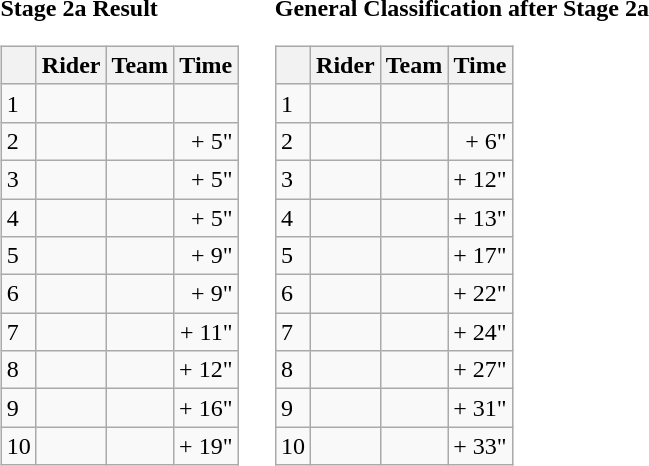<table>
<tr>
<td><strong>Stage 2a Result</strong><br><table class="wikitable">
<tr>
<th></th>
<th>Rider</th>
<th>Team</th>
<th>Time</th>
</tr>
<tr>
<td>1</td>
<td></td>
<td></td>
<td style="text-align:right;"></td>
</tr>
<tr>
<td>2</td>
<td></td>
<td></td>
<td align="right">+ 5"</td>
</tr>
<tr>
<td>3</td>
<td></td>
<td></td>
<td align="right">+ 5"</td>
</tr>
<tr>
<td>4</td>
<td></td>
<td></td>
<td align="right">+ 5"</td>
</tr>
<tr>
<td>5</td>
<td></td>
<td></td>
<td align="right">+ 9"</td>
</tr>
<tr>
<td>6</td>
<td></td>
<td></td>
<td align="right">+ 9"</td>
</tr>
<tr>
<td>7</td>
<td></td>
<td></td>
<td style="text-align:right;">+ 11"</td>
</tr>
<tr>
<td>8</td>
<td></td>
<td></td>
<td style="text-align:right;">+ 12"</td>
</tr>
<tr>
<td>9</td>
<td></td>
<td></td>
<td style="text-align:right;">+ 16"</td>
</tr>
<tr>
<td>10</td>
<td></td>
<td></td>
<td align="right">+ 19"</td>
</tr>
</table>
</td>
<td></td>
<td><strong>General Classification after Stage 2a</strong><br><table class="wikitable">
<tr>
<th></th>
<th>Rider</th>
<th>Team</th>
<th>Time</th>
</tr>
<tr>
<td>1</td>
<td></td>
<td></td>
<td style="text-align:right;"></td>
</tr>
<tr>
<td>2</td>
<td></td>
<td></td>
<td align="right">+ 6"</td>
</tr>
<tr>
<td>3</td>
<td></td>
<td></td>
<td align="right">+ 12"</td>
</tr>
<tr>
<td>4</td>
<td></td>
<td></td>
<td align="right">+ 13"</td>
</tr>
<tr>
<td>5</td>
<td></td>
<td></td>
<td align="right">+ 17"</td>
</tr>
<tr>
<td>6</td>
<td></td>
<td></td>
<td align="right">+ 22"</td>
</tr>
<tr>
<td>7</td>
<td></td>
<td></td>
<td style="text-align:right;">+ 24"</td>
</tr>
<tr>
<td>8</td>
<td></td>
<td></td>
<td style="text-align:right;">+ 27"</td>
</tr>
<tr>
<td>9</td>
<td></td>
<td></td>
<td style="text-align:right;">+ 31"</td>
</tr>
<tr>
<td>10</td>
<td></td>
<td></td>
<td align="right">+ 33"</td>
</tr>
</table>
</td>
</tr>
</table>
